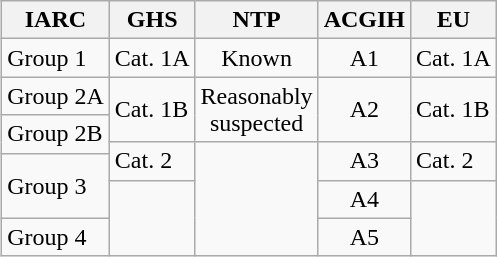<table class="wikitable"  style="margin:0 0 0 0.5em; float:right;">
<tr>
<th>IARC</th>
<th>GHS</th>
<th>NTP</th>
<th>ACGIH</th>
<th>EU</th>
</tr>
<tr>
<td>Group 1</td>
<td>Cat. 1A</td>
<td style="text-align:center;">Known</td>
<td style="text-align:center;">A1</td>
<td>Cat. 1A</td>
</tr>
<tr>
<td>Group 2A</td>
<td rowspan=2>Cat. 1B</td>
<td rowspan="2" style="text-align:center;">Reasonably<br>suspected</td>
<td rowspan="2" style="text-align:center;">A2</td>
<td rowspan=2>Cat. 1B</td>
</tr>
<tr>
<td rowspan=2>Group 2B</td>
</tr>
<tr>
<td rowspan=2>Cat. 2</td>
<td rowspan=4> </td>
<td rowspan="2" style="text-align:center;">A3</td>
<td rowspan=2>Cat. 2</td>
</tr>
<tr>
<td rowspan=2>Group 3</td>
</tr>
<tr>
<td rowspan=2> </td>
<td style="text-align:center;">A4</td>
<td rowspan=2> </td>
</tr>
<tr>
<td>Group 4</td>
<td style="text-align:center;">A5</td>
</tr>
</table>
